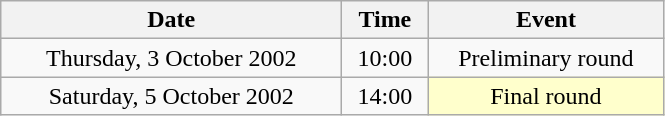<table class = "wikitable" style="text-align:center;">
<tr>
<th width=220>Date</th>
<th width=50>Time</th>
<th width=150>Event</th>
</tr>
<tr>
<td>Thursday, 3 October 2002</td>
<td>10:00</td>
<td>Preliminary round</td>
</tr>
<tr>
<td>Saturday, 5 October 2002</td>
<td>14:00</td>
<td bgcolor=ffffcc>Final round</td>
</tr>
</table>
